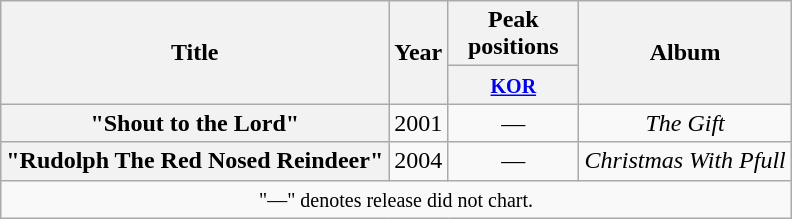<table class="wikitable plainrowheaders" style="text-align:center;">
<tr>
<th scope="col" rowspan="2">Title</th>
<th scope="col" rowspan="2">Year</th>
<th scope="col" colspan="1" style="width:5em;">Peak positions</th>
<th scope="col" rowspan="2">Album</th>
</tr>
<tr>
<th><small><a href='#'>KOR</a></small><br></th>
</tr>
<tr>
<th scope="row">"Shout to the Lord" </th>
<td>2001</td>
<td>—</td>
<td><em>The Gift</em></td>
</tr>
<tr>
<th scope="row">"Rudolph The Red Nosed Reindeer"</th>
<td rowspan="1">2004</td>
<td>—</td>
<td><em>Christmas With Pfull </em></td>
</tr>
<tr>
<td colspan="5" align="center"><small>"—" denotes release did not chart.</small></td>
</tr>
</table>
